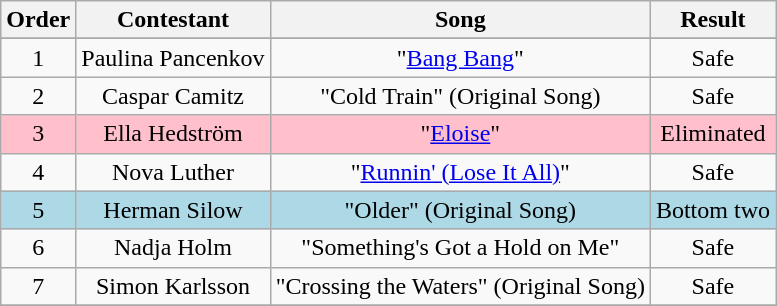<table class="wikitable plainrowheaders" style="text-align:center;">
<tr>
<th scope="col">Order</th>
<th scope="col">Contestant</th>
<th scope="col">Song</th>
<th scope="col">Result</th>
</tr>
<tr>
</tr>
<tr>
<td>1</td>
<td scope="row">Paulina Pancenkov</td>
<td>"<a href='#'>Bang Bang</a>"</td>
<td>Safe</td>
</tr>
<tr>
<td>2</td>
<td scope="row">Caspar Camitz</td>
<td>"Cold Train" (Original Song)</td>
<td>Safe</td>
</tr>
<tr style="background:pink;">
<td>3</td>
<td scope="row">Ella Hedström</td>
<td>"<a href='#'>Eloise</a>"</td>
<td>Eliminated</td>
</tr>
<tr>
<td>4</td>
<td scope="row">Nova Luther</td>
<td>"<a href='#'>Runnin' (Lose It All)</a>"</td>
<td>Safe</td>
</tr>
<tr style="background:lightblue;">
<td>5</td>
<td scope="row">Herman Silow</td>
<td>"Older" (Original Song)</td>
<td>Bottom two</td>
</tr>
<tr>
<td>6</td>
<td scope="row">Nadja Holm</td>
<td>"Something's Got a Hold on Me"</td>
<td>Safe</td>
</tr>
<tr>
<td>7</td>
<td scope="row">Simon Karlsson</td>
<td>"Crossing the Waters" (Original Song)</td>
<td>Safe</td>
</tr>
<tr>
</tr>
</table>
